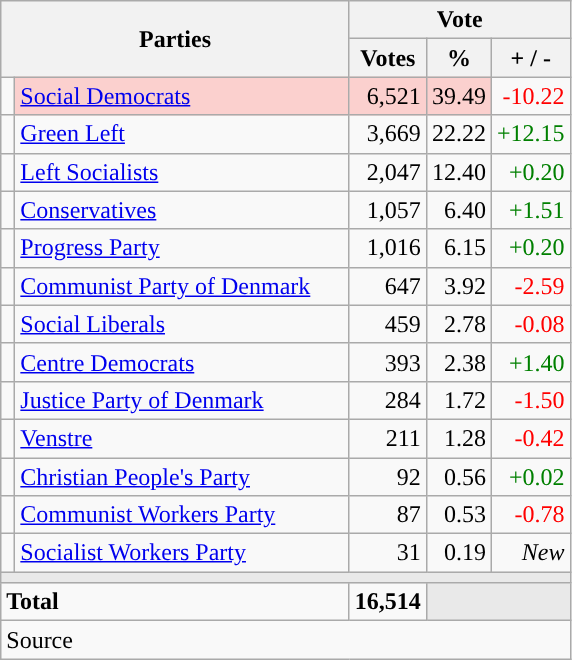<table class="wikitable" style="text-align:right;">
<tr>
<th style="text-align:centre;" rowspan="2" colspan="2" width="225">Parties</th>
<th colspan="3">Vote</th>
</tr>
<tr>
<th width="15">Votes</th>
<th width="15">%</th>
<th width="15">+ / -</th>
</tr>
<tr>
<td width="2" style="color:inherit;background:"></td>
<td bgcolor=#fbd0ce  align="left"><a href='#'>Social Democrats</a></td>
<td bgcolor=#fbd0ce>6,521</td>
<td bgcolor=#fbd0ce>39.49</td>
<td style=color:red;>-10.22</td>
</tr>
<tr>
<td width="2" style="color:inherit;background:"></td>
<td align="left"><a href='#'>Green Left</a></td>
<td>3,669</td>
<td>22.22</td>
<td style=color:green;>+12.15</td>
</tr>
<tr>
<td width="2" style="color:inherit;background:"></td>
<td align="left"><a href='#'>Left Socialists</a></td>
<td>2,047</td>
<td>12.40</td>
<td style=color:green;>+0.20</td>
</tr>
<tr>
<td width="2" style="color:inherit;background:"></td>
<td align="left"><a href='#'>Conservatives</a></td>
<td>1,057</td>
<td>6.40</td>
<td style=color:green;>+1.51</td>
</tr>
<tr>
<td width="2" style="color:inherit;background:"></td>
<td align="left"><a href='#'>Progress Party</a></td>
<td>1,016</td>
<td>6.15</td>
<td style=color:green;>+0.20</td>
</tr>
<tr>
<td width="2" style="color:inherit;background:"></td>
<td align="left"><a href='#'>Communist Party of Denmark</a></td>
<td>647</td>
<td>3.92</td>
<td style=color:red;>-2.59</td>
</tr>
<tr>
<td width="2" style="color:inherit;background:"></td>
<td align="left"><a href='#'>Social Liberals</a></td>
<td>459</td>
<td>2.78</td>
<td style=color:red;>-0.08</td>
</tr>
<tr>
<td width="2" style="color:inherit;background:"></td>
<td align="left"><a href='#'>Centre Democrats</a></td>
<td>393</td>
<td>2.38</td>
<td style=color:green;>+1.40</td>
</tr>
<tr>
<td width="2" style="color:inherit;background:"></td>
<td align="left"><a href='#'>Justice Party of Denmark</a></td>
<td>284</td>
<td>1.72</td>
<td style=color:red;>-1.50</td>
</tr>
<tr>
<td width="2" style="color:inherit;background:"></td>
<td align="left"><a href='#'>Venstre</a></td>
<td>211</td>
<td>1.28</td>
<td style=color:red;>-0.42</td>
</tr>
<tr>
<td width="2" style="color:inherit;background:"></td>
<td align="left"><a href='#'>Christian People's Party</a></td>
<td>92</td>
<td>0.56</td>
<td style=color:green;>+0.02</td>
</tr>
<tr>
<td width="2" style="color:inherit;background:"></td>
<td align="left"><a href='#'>Communist Workers Party</a></td>
<td>87</td>
<td>0.53</td>
<td style=color:red;>-0.78</td>
</tr>
<tr>
<td width="2" style="color:inherit;background:"></td>
<td align="left"><a href='#'>Socialist Workers Party</a></td>
<td>31</td>
<td>0.19</td>
<td><em>New</em></td>
</tr>
<tr>
<td colspan="7" bgcolor="#E9E9E9"></td>
</tr>
<tr>
<td align="left" colspan="2"><strong>Total</strong></td>
<td><strong>16,514</strong></td>
<td bgcolor="#E9E9E9" colspan="2"></td>
</tr>
<tr>
<td align="left" colspan="6">Source</td>
</tr>
</table>
